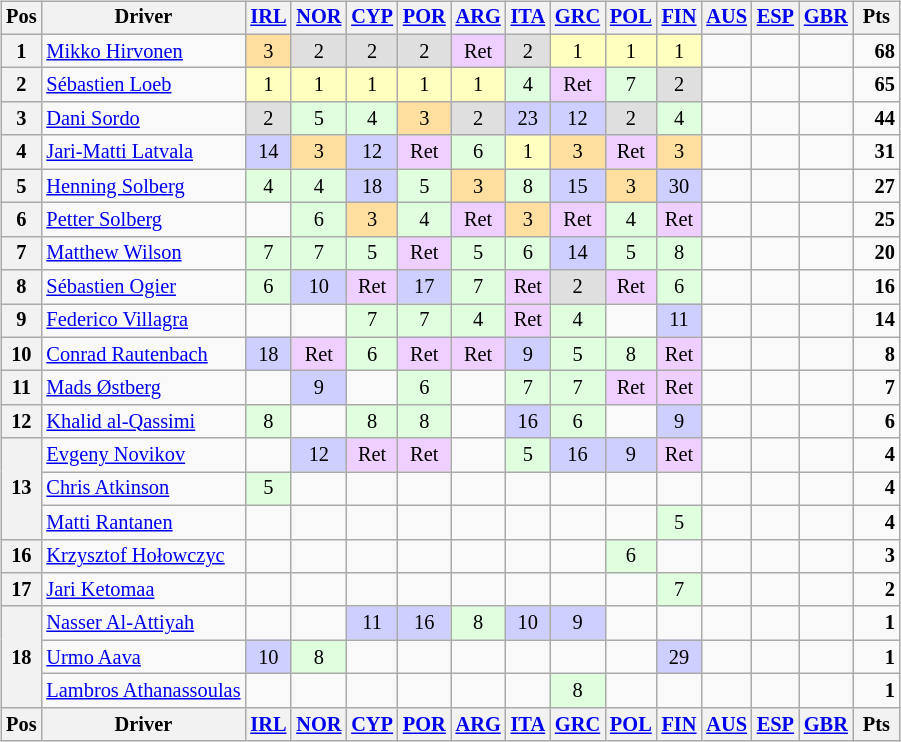<table>
<tr>
<td><br><table class="wikitable" style="font-size: 85%; text-align: center;">
<tr valign="top">
<th valign="middle">Pos</th>
<th valign="middle">Driver</th>
<th><a href='#'>IRL</a><br></th>
<th><a href='#'>NOR</a><br></th>
<th><a href='#'>CYP</a><br></th>
<th><a href='#'>POR</a><br></th>
<th><a href='#'>ARG</a><br></th>
<th><a href='#'>ITA</a><br></th>
<th><a href='#'>GRC</a><br></th>
<th><a href='#'>POL</a><br></th>
<th><a href='#'>FIN</a><br></th>
<th><a href='#'>AUS</a><br></th>
<th><a href='#'>ESP</a><br></th>
<th><a href='#'>GBR</a><br></th>
<th valign="middle"> Pts </th>
</tr>
<tr>
<th>1</th>
<td align=left> <a href='#'>Mikko Hirvonen</a></td>
<td style="background:#ffdf9f;">3</td>
<td style="background:#dfdfdf;">2</td>
<td style="background:#dfdfdf;">2</td>
<td style="background:#dfdfdf;">2</td>
<td style="background:#efcfff;">Ret</td>
<td style="background:#dfdfdf;">2</td>
<td style="background:#ffffbf;">1</td>
<td style="background:#ffffbf;">1</td>
<td style="background:#ffffbf;">1</td>
<td></td>
<td></td>
<td></td>
<td align=right><strong>68</strong></td>
</tr>
<tr>
<th>2</th>
<td align=left> <a href='#'>Sébastien Loeb</a></td>
<td style="background:#ffffbf;">1</td>
<td style="background:#ffffbf;">1</td>
<td style="background:#ffffbf;">1</td>
<td style="background:#ffffbf;">1</td>
<td style="background:#ffffbf;">1</td>
<td style="background:#dfffdf;">4</td>
<td style="background:#efcfff;">Ret</td>
<td style="background:#dfffdf;">7</td>
<td style="background:#dfdfdf;">2</td>
<td></td>
<td></td>
<td></td>
<td align=right><strong>65</strong></td>
</tr>
<tr>
<th>3</th>
<td align=left> <a href='#'>Dani Sordo</a></td>
<td style="background:#dfdfdf;">2</td>
<td style="background:#dfffdf;">5</td>
<td style="background:#dfffdf;">4</td>
<td style="background:#ffdf9f;">3</td>
<td style="background:#dfdfdf;">2</td>
<td style="background:#cfcfff;">23</td>
<td style="background:#cfcfff;">12</td>
<td style="background:#dfdfdf;">2</td>
<td style="background:#dfffdf;">4</td>
<td></td>
<td></td>
<td></td>
<td align=right><strong>44</strong></td>
</tr>
<tr>
<th>4</th>
<td align=left> <a href='#'>Jari-Matti Latvala</a></td>
<td style="background:#CFCFFF;">14</td>
<td style="background:#ffdf9f;">3</td>
<td style="background:#CFCFFF;">12</td>
<td style="background:#efcfff;">Ret</td>
<td style="background:#dfffdf;">6</td>
<td style="background:#ffffbf;">1</td>
<td style="background:#ffdf9f;">3</td>
<td style="background:#efcfff;">Ret</td>
<td style="background:#ffdf9f;">3</td>
<td></td>
<td></td>
<td></td>
<td align=right><strong>31</strong></td>
</tr>
<tr>
<th>5</th>
<td align=left> <a href='#'>Henning Solberg</a></td>
<td style="background:#dfffdf;">4</td>
<td style="background:#dfffdf;">4</td>
<td style="background:#CFCFFF;">18</td>
<td style="background:#dfffdf;">5</td>
<td style="background:#ffdf9f;">3</td>
<td style="background:#dfffdf;">8</td>
<td style="background:#CFCFFF;">15</td>
<td style="background:#ffdf9f;">3</td>
<td style="background:#CFCFFF;">30</td>
<td></td>
<td></td>
<td></td>
<td align="right"><strong>27</strong></td>
</tr>
<tr>
<th>6</th>
<td align=left> <a href='#'>Petter Solberg</a></td>
<td></td>
<td style="background:#dfffdf;">6</td>
<td style="background:#ffdf9f;">3</td>
<td style="background:#dfffdf;">4</td>
<td style="background:#efcfff;">Ret</td>
<td style="background:#ffdf9f;">3</td>
<td style="background:#efcfff;">Ret</td>
<td style="background:#dfffdf;">4</td>
<td style="background:#efcfff;">Ret</td>
<td></td>
<td></td>
<td></td>
<td align="right"><strong>25</strong></td>
</tr>
<tr>
<th>7</th>
<td align=left> <a href='#'>Matthew Wilson</a></td>
<td style="background:#dfffdf;">7</td>
<td style="background:#dfffdf;">7</td>
<td style="background:#dfffdf;">5</td>
<td style="background:#efcfff;">Ret</td>
<td style="background:#dfffdf;">5</td>
<td style="background:#dfffdf;">6</td>
<td style="background:#CFCFFF;">14</td>
<td style="background:#dfffdf;">5</td>
<td style="background:#dfffdf;">8</td>
<td></td>
<td></td>
<td></td>
<td align="right"><strong>20</strong></td>
</tr>
<tr>
<th>8</th>
<td align=left> <a href='#'>Sébastien Ogier</a></td>
<td style="background:#dfffdf;">6</td>
<td style="background:#CFCFFF;">10</td>
<td style="background:#efcfff;">Ret</td>
<td style="background:#cfcfff;">17</td>
<td style="background:#dfffdf;">7</td>
<td style="background:#efcfff;">Ret</td>
<td style="background:#dfdfdf;">2</td>
<td style="background:#efcfff;">Ret</td>
<td style="background:#dfffdf;">6</td>
<td></td>
<td></td>
<td></td>
<td align=right><strong>16</strong></td>
</tr>
<tr>
<th>9</th>
<td align=left> <a href='#'>Federico Villagra</a></td>
<td></td>
<td></td>
<td style="background:#dfffdf;">7</td>
<td style="background:#dfffdf;">7</td>
<td style="background:#dfffdf;">4</td>
<td style="background:#efcfff;">Ret</td>
<td style="background:#dfffdf;">4</td>
<td></td>
<td style="background:#CFCFFF;">11</td>
<td></td>
<td></td>
<td></td>
<td align=right><strong>14</strong></td>
</tr>
<tr>
<th>10</th>
<td align=left> <a href='#'>Conrad Rautenbach</a></td>
<td style="background:#CFCFFF;">18</td>
<td style="background:#efcfff;">Ret</td>
<td style="background:#dfffdf;">6</td>
<td style="background:#efcfff;">Ret</td>
<td style="background:#efcfff;">Ret</td>
<td style="background:#cfcfff;">9</td>
<td style="background:#dfffdf;">5</td>
<td style="background:#dfffdf;">8</td>
<td style="background:#efcfff;">Ret</td>
<td></td>
<td></td>
<td></td>
<td align=right><strong>8</strong></td>
</tr>
<tr>
<th>11</th>
<td align=left> <a href='#'>Mads Østberg</a></td>
<td></td>
<td style="background:#CFCFFF;">9</td>
<td></td>
<td style="background:#dfffdf;">6</td>
<td></td>
<td style="background:#dfffdf;">7</td>
<td style="background:#dfffdf;">7</td>
<td style="background:#efcfff;">Ret</td>
<td style="background:#efcfff;">Ret</td>
<td></td>
<td></td>
<td></td>
<td align="right"><strong>7</strong></td>
</tr>
<tr>
<th>12</th>
<td align=left> <a href='#'>Khalid al-Qassimi</a></td>
<td style="background:#dfffdf;">8</td>
<td></td>
<td style="background:#dfffdf;">8</td>
<td style="background:#dfffdf;">8</td>
<td></td>
<td style="background:#cfcfff;">16</td>
<td style="background:#dfffdf;">6</td>
<td></td>
<td style="background:#cfcfff;">9</td>
<td></td>
<td></td>
<td></td>
<td align="right"><strong>6</strong></td>
</tr>
<tr>
<th rowspan="3">13</th>
<td align=left> <a href='#'>Evgeny Novikov</a></td>
<td></td>
<td style="background:#cfcfff;">12</td>
<td style="background:#efcfff;">Ret</td>
<td style="background:#efcfff;">Ret</td>
<td></td>
<td style="background:#dfffdf;">5</td>
<td style="background:#cfcfff;">16</td>
<td style="background:#cfcfff;">9</td>
<td style="background:#efcfff;">Ret</td>
<td></td>
<td></td>
<td></td>
<td align=right><strong>4</strong></td>
</tr>
<tr>
<td align=left> <a href='#'>Chris Atkinson</a></td>
<td style="background:#dfffdf;">5</td>
<td></td>
<td></td>
<td></td>
<td></td>
<td></td>
<td></td>
<td></td>
<td></td>
<td></td>
<td></td>
<td></td>
<td align=right><strong>4</strong></td>
</tr>
<tr>
<td align=left> <a href='#'>Matti Rantanen</a></td>
<td></td>
<td></td>
<td></td>
<td></td>
<td></td>
<td></td>
<td></td>
<td></td>
<td style="background:#dfffdf;">5</td>
<td></td>
<td></td>
<td></td>
<td align=right><strong>4</strong></td>
</tr>
<tr>
<th>16</th>
<td align=left> <a href='#'>Krzysztof Hołowczyc</a></td>
<td></td>
<td></td>
<td></td>
<td></td>
<td></td>
<td></td>
<td></td>
<td style="background:#dfffdf;">6</td>
<td></td>
<td></td>
<td></td>
<td></td>
<td align="right"><strong>3</strong></td>
</tr>
<tr>
<th>17</th>
<td align=left> <a href='#'>Jari Ketomaa</a></td>
<td></td>
<td></td>
<td></td>
<td></td>
<td></td>
<td></td>
<td></td>
<td></td>
<td style="background:#dfffdf;">7</td>
<td></td>
<td></td>
<td></td>
<td align="right"><strong>2</strong></td>
</tr>
<tr>
<th rowspan="3">18</th>
<td align=left> <a href='#'>Nasser Al-Attiyah</a></td>
<td></td>
<td></td>
<td style="background:#CFCFFF;">11</td>
<td style="background:#CFCFFF;">16</td>
<td style="background:#dfffdf;">8</td>
<td style="background:#cfcfff;">10</td>
<td style="background:#cfcfff;">9</td>
<td></td>
<td></td>
<td></td>
<td></td>
<td></td>
<td align="right"><strong>1</strong></td>
</tr>
<tr>
<td align=left> <a href='#'>Urmo Aava</a></td>
<td style="background:#CFCFFF;">10</td>
<td style="background:#dfffdf;">8</td>
<td></td>
<td></td>
<td></td>
<td></td>
<td></td>
<td></td>
<td style="background:#CFCFFF;">29</td>
<td></td>
<td></td>
<td></td>
<td align="right"><strong>1</strong></td>
</tr>
<tr>
<td align=left> <a href='#'>Lambros Athanassoulas</a></td>
<td></td>
<td></td>
<td></td>
<td></td>
<td></td>
<td></td>
<td style="background:#dfffdf;">8</td>
<td></td>
<td></td>
<td></td>
<td></td>
<td></td>
<td align="right"><strong>1</strong></td>
</tr>
<tr valign="top">
<th valign="middle">Pos</th>
<th valign="middle">Driver</th>
<th><a href='#'>IRL</a><br></th>
<th><a href='#'>NOR</a><br></th>
<th><a href='#'>CYP</a><br></th>
<th><a href='#'>POR</a><br></th>
<th><a href='#'>ARG</a><br></th>
<th><a href='#'>ITA</a><br></th>
<th><a href='#'>GRC</a><br></th>
<th><a href='#'>POL</a><br></th>
<th><a href='#'>FIN</a><br></th>
<th><a href='#'>AUS</a><br></th>
<th><a href='#'>ESP</a><br></th>
<th><a href='#'>GBR</a><br></th>
<th valign="middle">Pts</th>
</tr>
</table>
</td>
<td valign="top"><br></td>
</tr>
</table>
